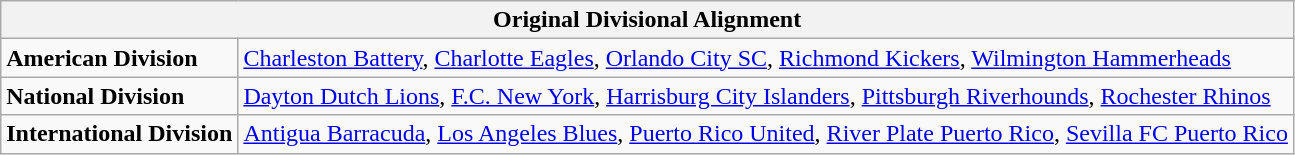<table class="wikitable" style="text-align:left;">
<tr>
<th colspan="2">Original Divisional Alignment</th>
</tr>
<tr>
<td><strong>American Division</strong></td>
<td><a href='#'>Charleston Battery</a>, <a href='#'>Charlotte Eagles</a>, <a href='#'>Orlando City SC</a>, <a href='#'>Richmond Kickers</a>, <a href='#'>Wilmington Hammerheads</a></td>
</tr>
<tr>
<td><strong>National Division</strong></td>
<td><a href='#'>Dayton Dutch Lions</a>, <a href='#'>F.C. New York</a>, <a href='#'>Harrisburg City Islanders</a>, <a href='#'>Pittsburgh Riverhounds</a>, <a href='#'>Rochester Rhinos</a></td>
</tr>
<tr>
<td><strong>International Division</strong></td>
<td><a href='#'>Antigua Barracuda</a>, <a href='#'>Los Angeles Blues</a>, <a href='#'>Puerto Rico United</a>, <a href='#'>River Plate Puerto Rico</a>, <a href='#'>Sevilla FC Puerto Rico</a></td>
</tr>
</table>
